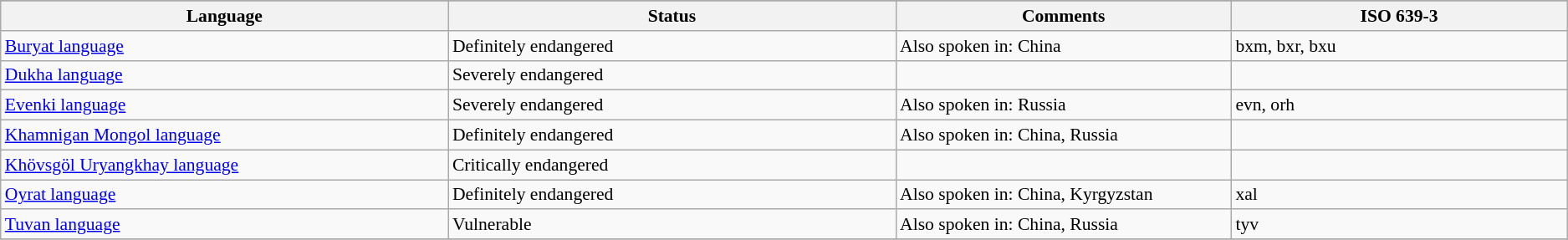<table class="wikitable" align="center" style="font-size:90%">
<tr>
</tr>
<tr>
<th width="20%">Language</th>
<th width="20%">Status</th>
<th width="15%">Comments</th>
<th width="15%">ISO 639-3</th>
</tr>
<tr>
<td><a href='#'>Buryat language</a></td>
<td>Definitely endangered</td>
<td>Also spoken in: China</td>
<td>bxm, bxr, bxu</td>
</tr>
<tr>
<td><a href='#'>Dukha language</a></td>
<td>Severely endangered</td>
<td> </td>
<td> </td>
</tr>
<tr>
<td><a href='#'>Evenki language</a></td>
<td>Severely endangered</td>
<td>Also spoken in: Russia</td>
<td>evn, orh</td>
</tr>
<tr>
<td><a href='#'>Khamnigan Mongol language</a></td>
<td>Definitely endangered</td>
<td>Also spoken in: China, Russia</td>
<td> </td>
</tr>
<tr>
<td><a href='#'>Khövsgöl Uryangkhay language</a></td>
<td>Critically endangered</td>
<td> </td>
<td> </td>
</tr>
<tr>
<td><a href='#'>Oyrat language</a></td>
<td>Definitely endangered</td>
<td>Also spoken in: China, Kyrgyzstan</td>
<td>xal</td>
</tr>
<tr>
<td><a href='#'>Tuvan language</a></td>
<td>Vulnerable</td>
<td>Also spoken in: China, Russia</td>
<td>tyv</td>
</tr>
<tr>
</tr>
</table>
